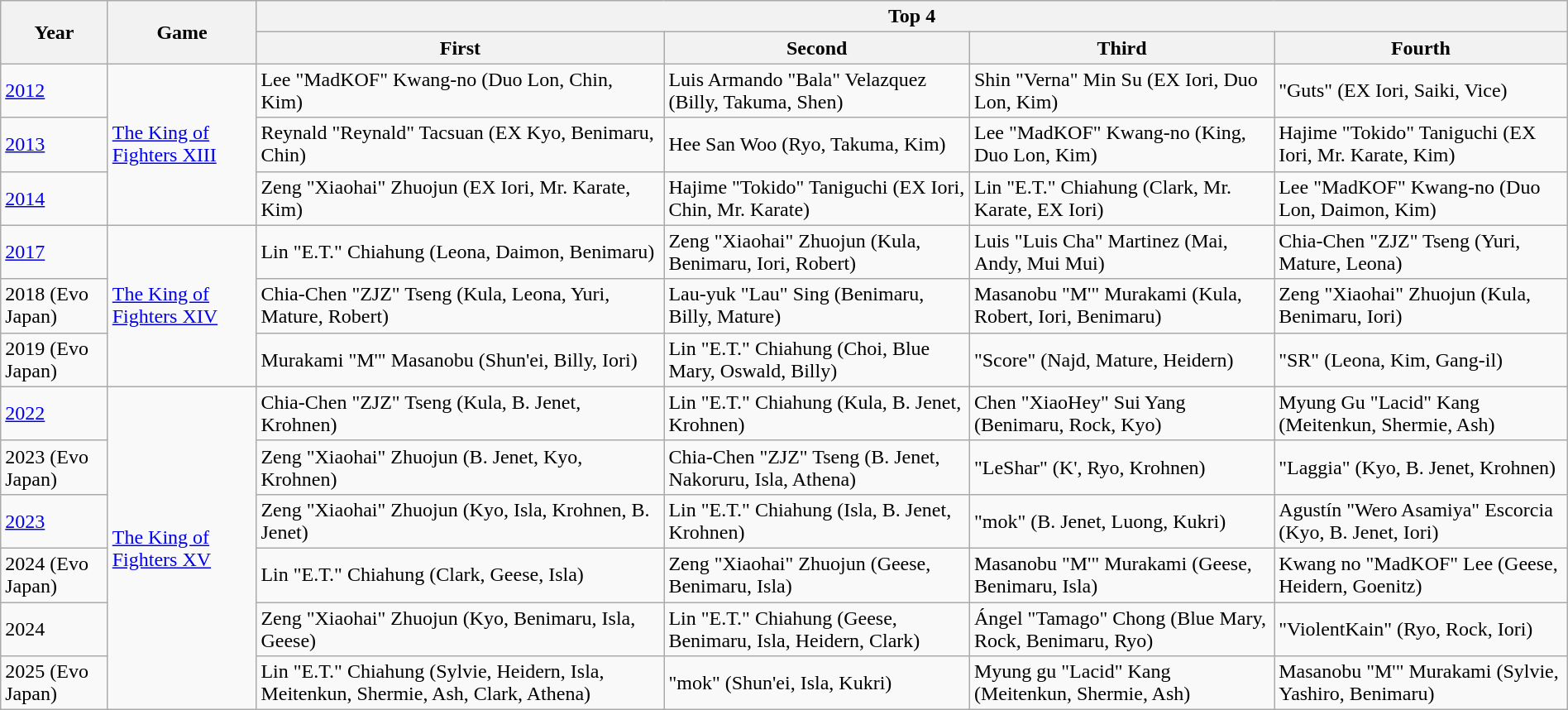<table class="wikitable sortable" width=100%>
<tr>
<th rowspan=2>Year</th>
<th rowspan=2>Game</th>
<th colspan=4>Top 4</th>
</tr>
<tr>
<th>First</th>
<th>Second</th>
<th>Third</th>
<th>Fourth</th>
</tr>
<tr>
<td><a href='#'>2012</a></td>
<td rowspan="3"><a href='#'>The King of Fighters XIII</a></td>
<td> Lee "MadKOF" Kwang-no (Duo Lon, Chin, Kim)</td>
<td> Luis Armando "Bala" Velazquez (Billy, Takuma, Shen)</td>
<td> Shin "Verna" Min Su (EX Iori, Duo Lon, Kim)</td>
<td> "Guts" (EX Iori, Saiki, Vice)</td>
</tr>
<tr>
<td><a href='#'>2013</a></td>
<td> Reynald "Reynald" Tacsuan  (EX Kyo, Benimaru, Chin)</td>
<td> Hee San Woo (Ryo, Takuma, Kim)</td>
<td> Lee "MadKOF" Kwang-no (King, Duo Lon, Kim)</td>
<td> Hajime "Tokido" Taniguchi (EX Iori, Mr. Karate, Kim)</td>
</tr>
<tr>
<td><a href='#'>2014</a></td>
<td> Zeng "Xiaohai" Zhuojun (EX Iori, Mr. Karate, Kim)</td>
<td> Hajime "Tokido" Taniguchi (EX Iori, Chin, Mr. Karate)</td>
<td> Lin "E.T." Chiahung (Clark, Mr. Karate, EX Iori)</td>
<td> Lee "MadKOF" Kwang-no (Duo Lon, Daimon, Kim)</td>
</tr>
<tr>
<td><a href='#'>2017</a></td>
<td rowspan="3"><a href='#'>The King of Fighters XIV</a></td>
<td> Lin "E.T." Chiahung (Leona, Daimon, Benimaru)</td>
<td> Zeng "Xiaohai" Zhuojun (Kula, Benimaru, Iori, Robert)</td>
<td> Luis "Luis Cha" Martinez (Mai, Andy, Mui Mui)</td>
<td> Chia-Chen "ZJZ" Tseng (Yuri, Mature, Leona)</td>
</tr>
<tr>
<td>2018 (Evo Japan)</td>
<td> Chia-Chen "ZJZ" Tseng (Kula, Leona, Yuri, Mature, Robert)</td>
<td> Lau-yuk "Lau" Sing (Benimaru, Billy, Mature)</td>
<td> Masanobu "M'" Murakami (Kula, Robert, Iori, Benimaru)</td>
<td> Zeng "Xiaohai" Zhuojun (Kula, Benimaru, Iori)</td>
</tr>
<tr>
<td>2019 (Evo Japan)</td>
<td> Murakami "M'" Masanobu (Shun'ei, Billy, Iori)</td>
<td> Lin "E.T." Chiahung (Choi, Blue Mary, Oswald, Billy)</td>
<td> "Score" (Najd, Mature, Heidern)</td>
<td> "SR" (Leona, Kim, Gang-il)</td>
</tr>
<tr>
<td><a href='#'>2022</a></td>
<td rowspan="6"><a href='#'>The King of Fighters XV</a></td>
<td> Chia-Chen "ZJZ" Tseng (Kula, B. Jenet, Krohnen)</td>
<td> Lin "E.T." Chiahung (Kula, B. Jenet, Krohnen)</td>
<td> Chen "XiaoHey" Sui Yang (Benimaru, Rock, Kyo)</td>
<td> Myung Gu "Lacid" Kang (Meitenkun, Shermie, Ash)</td>
</tr>
<tr>
<td>2023 (Evo Japan)</td>
<td> Zeng "Xiaohai" Zhuojun (B. Jenet, Kyo, Krohnen)</td>
<td> Chia-Chen "ZJZ" Tseng (B. Jenet, Nakoruru, Isla, Athena)</td>
<td> "LeShar" (K', Ryo, Krohnen)</td>
<td> "Laggia" (Kyo, B. Jenet, Krohnen)</td>
</tr>
<tr>
<td><a href='#'>2023</a></td>
<td> Zeng "Xiaohai" Zhuojun (Kyo, Isla, Krohnen, B. Jenet)</td>
<td> Lin "E.T." Chiahung (Isla, B. Jenet, Krohnen)</td>
<td> "mok" (B. Jenet, Luong, Kukri)</td>
<td> Agustín "Wero Asamiya" Escorcia (Kyo, B. Jenet, Iori)</td>
</tr>
<tr>
<td>2024 (Evo Japan)</td>
<td> Lin "E.T." Chiahung (Clark, Geese, Isla)</td>
<td> Zeng "Xiaohai" Zhuojun (Geese, Benimaru, Isla)</td>
<td> Masanobu "M'" Murakami (Geese, Benimaru, Isla)</td>
<td> Kwang no "MadKOF" Lee (Geese, Heidern, Goenitz)</td>
</tr>
<tr>
<td>2024</td>
<td> Zeng "Xiaohai" Zhuojun (Kyo, Benimaru, Isla, Geese)</td>
<td> Lin "E.T." Chiahung (Geese, Benimaru, Isla, Heidern, Clark)</td>
<td> Ángel "Tamago" Chong (Blue Mary, Rock, Benimaru, Ryo)</td>
<td> "ViolentKain" (Ryo, Rock, Iori)</td>
</tr>
<tr>
<td>2025 (Evo Japan)</td>
<td> Lin "E.T." Chiahung (Sylvie, Heidern, Isla, Meitenkun, Shermie, Ash, Clark, Athena)</td>
<td> "mok" (Shun'ei, Isla, Kukri)</td>
<td> Myung gu "Lacid" Kang (Meitenkun, Shermie, Ash)</td>
<td> Masanobu "M'" Murakami (Sylvie, Yashiro, Benimaru)</td>
</tr>
</table>
